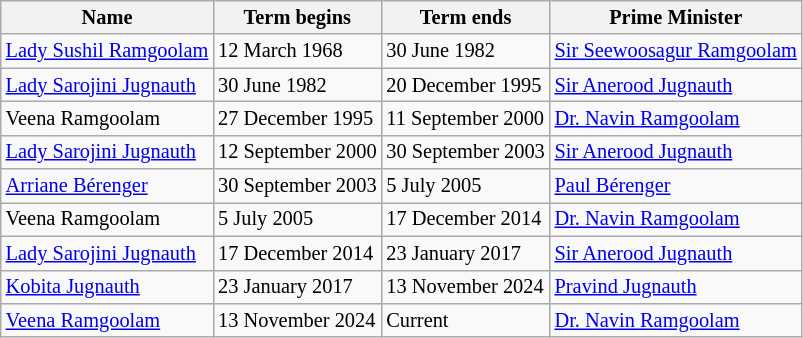<table class="wikitable" style="font-size:85%;">
<tr>
<th>Name</th>
<th>Term begins</th>
<th>Term ends</th>
<th>Prime Minister</th>
</tr>
<tr>
<td><a href='#'>Lady Sushil Ramgoolam</a></td>
<td>12 March 1968</td>
<td>30 June 1982</td>
<td><a href='#'>Sir Seewoosagur Ramgoolam</a></td>
</tr>
<tr>
<td><a href='#'>Lady Sarojini Jugnauth</a></td>
<td>30 June 1982</td>
<td>20 December 1995</td>
<td><a href='#'>Sir Anerood Jugnauth</a></td>
</tr>
<tr>
<td>Veena Ramgoolam</td>
<td>27 December 1995</td>
<td>11 September 2000</td>
<td><a href='#'>Dr. Navin Ramgoolam</a></td>
</tr>
<tr>
<td><a href='#'>Lady Sarojini Jugnauth</a></td>
<td>12 September 2000</td>
<td>30 September 2003</td>
<td><a href='#'>Sir Anerood Jugnauth</a></td>
</tr>
<tr>
<td><a href='#'>Arriane Bérenger</a></td>
<td>30 September 2003</td>
<td>5 July 2005</td>
<td><a href='#'>Paul Bérenger</a></td>
</tr>
<tr>
<td>Veena Ramgoolam</td>
<td>5 July 2005</td>
<td>17 December 2014</td>
<td><a href='#'>Dr. Navin Ramgoolam</a></td>
</tr>
<tr>
<td><a href='#'>Lady Sarojini Jugnauth</a></td>
<td>17 December 2014</td>
<td>23 January 2017</td>
<td><a href='#'>Sir Anerood Jugnauth</a></td>
</tr>
<tr>
<td><a href='#'>Kobita Jugnauth</a></td>
<td>23 January 2017</td>
<td>13 November 2024</td>
<td><a href='#'>Pravind Jugnauth</a></td>
</tr>
<tr>
<td><a href='#'>Veena Ramgoolam</a></td>
<td>13 November 2024</td>
<td>Current</td>
<td><a href='#'>Dr. Navin Ramgoolam</a></td>
</tr>
</table>
